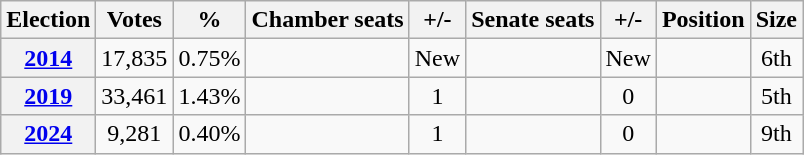<table class="wikitable" style="text-align:center">
<tr>
<th>Election</th>
<th>Votes</th>
<th>%</th>
<th>Chamber seats</th>
<th>+/-</th>
<th>Senate seats</th>
<th>+/-</th>
<th>Position</th>
<th>Size</th>
</tr>
<tr>
<th><a href='#'>2014</a></th>
<td>17,835</td>
<td>0.75%</td>
<td></td>
<td>New</td>
<td></td>
<td>New</td>
<td></td>
<td>6th</td>
</tr>
<tr>
<th><a href='#'>2019</a></th>
<td>33,461</td>
<td>1.43%</td>
<td></td>
<td> 1</td>
<td></td>
<td> 0</td>
<td></td>
<td> 5th</td>
</tr>
<tr>
<th><a href='#'>2024</a></th>
<td>9,281</td>
<td>0.40%</td>
<td></td>
<td> 1</td>
<td></td>
<td> 0</td>
<td></td>
<td> 9th</td>
</tr>
</table>
